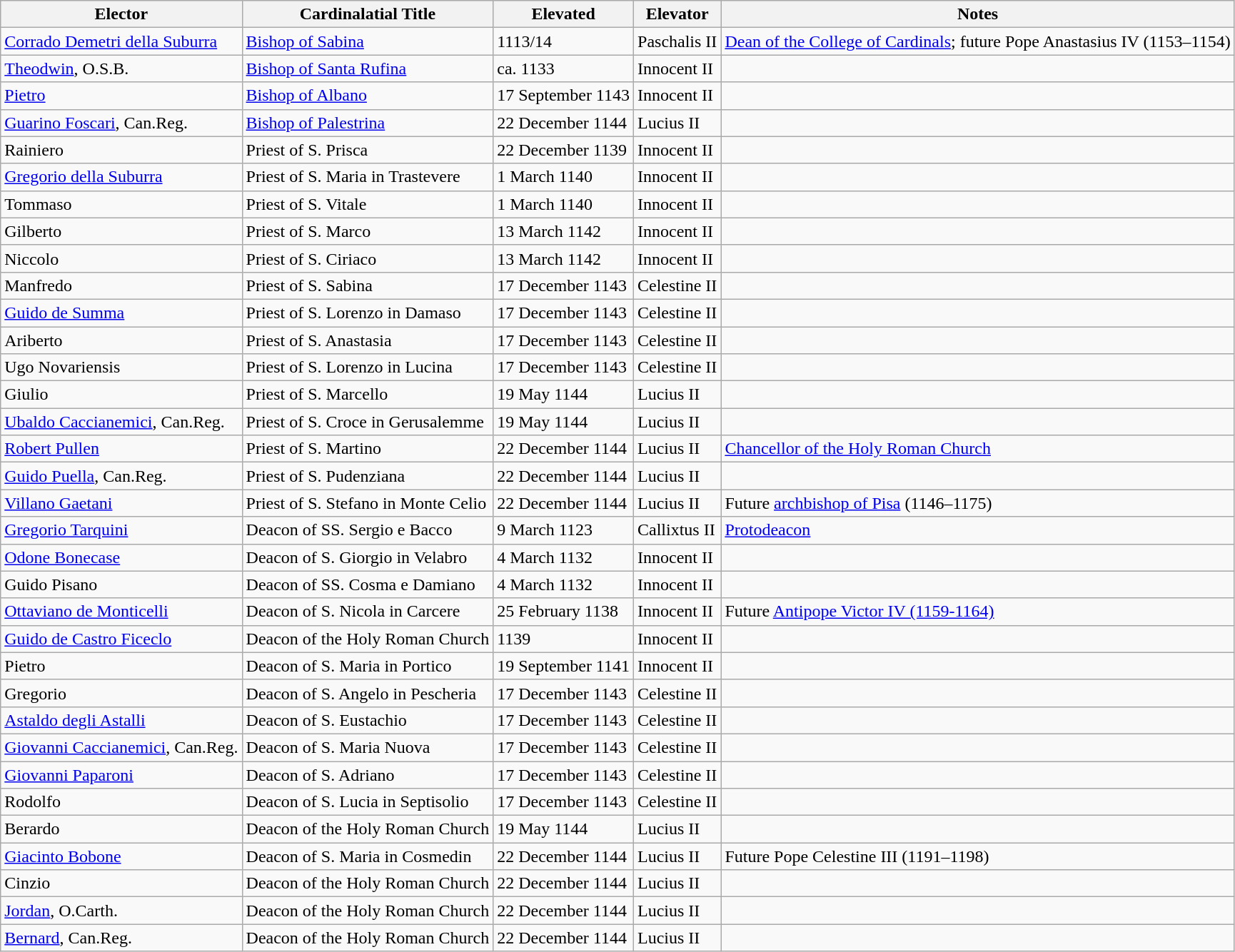<table class="wikitable sortable">
<tr>
<th width="*">Elector</th>
<th width="*">Cardinalatial Title</th>
<th width="*">Elevated</th>
<th width="*">Elevator</th>
<th width="*">Notes</th>
</tr>
<tr valign="top">
<td><a href='#'>Corrado Demetri della Suburra</a></td>
<td><a href='#'>Bishop of Sabina</a></td>
<td>1113/14</td>
<td>Paschalis II</td>
<td><a href='#'>Dean of the College of Cardinals</a>; future Pope Anastasius IV (1153–1154)</td>
</tr>
<tr valign="top">
<td><a href='#'>Theodwin</a>, O.S.B.</td>
<td><a href='#'>Bishop of Santa Rufina</a></td>
<td>ca. 1133</td>
<td>Innocent II</td>
<td></td>
</tr>
<tr valign="top">
<td><a href='#'>Pietro</a></td>
<td><a href='#'>Bishop of Albano</a></td>
<td>17 September 1143</td>
<td>Innocent II</td>
<td></td>
</tr>
<tr valign="top">
<td><a href='#'>Guarino Foscari</a>, Can.Reg.</td>
<td><a href='#'>Bishop of Palestrina</a></td>
<td>22 December 1144</td>
<td>Lucius II</td>
<td></td>
</tr>
<tr valign="top">
<td>Rainiero</td>
<td>Priest of S. Prisca</td>
<td>22 December 1139</td>
<td>Innocent II</td>
<td></td>
</tr>
<tr valign="top">
<td><a href='#'>Gregorio della Suburra</a></td>
<td>Priest of S. Maria in Trastevere</td>
<td>1 March 1140</td>
<td>Innocent II</td>
<td></td>
</tr>
<tr valign="top">
<td>Tommaso</td>
<td>Priest of S. Vitale</td>
<td>1 March 1140</td>
<td>Innocent II</td>
<td></td>
</tr>
<tr valign="top">
<td>Gilberto</td>
<td>Priest of S. Marco</td>
<td>13 March 1142</td>
<td>Innocent II</td>
<td></td>
</tr>
<tr valign="top">
<td>Niccolo</td>
<td>Priest of S. Ciriaco</td>
<td>13 March 1142</td>
<td>Innocent II</td>
<td></td>
</tr>
<tr valign="top">
<td>Manfredo</td>
<td>Priest of S. Sabina</td>
<td>17 December 1143</td>
<td>Celestine II</td>
<td></td>
</tr>
<tr valign="top">
<td><a href='#'>Guido de Summa</a></td>
<td>Priest of S. Lorenzo in Damaso</td>
<td>17 December 1143</td>
<td>Celestine II</td>
<td></td>
</tr>
<tr valign="top">
<td>Ariberto</td>
<td>Priest of S. Anastasia</td>
<td>17 December 1143</td>
<td>Celestine II</td>
<td></td>
</tr>
<tr valign="top">
<td>Ugo Novariensis</td>
<td>Priest of S. Lorenzo in Lucina</td>
<td>17 December 1143</td>
<td>Celestine II</td>
<td></td>
</tr>
<tr valign="top">
<td>Giulio</td>
<td>Priest of S. Marcello</td>
<td>19 May 1144</td>
<td>Lucius II</td>
<td></td>
</tr>
<tr valign="top">
<td><a href='#'>Ubaldo Caccianemici</a>, Can.Reg.</td>
<td>Priest of S. Croce in Gerusalemme</td>
<td>19 May 1144</td>
<td>Lucius II</td>
<td></td>
</tr>
<tr valign="top">
<td><a href='#'>Robert Pullen</a></td>
<td>Priest of S. Martino</td>
<td>22 December 1144</td>
<td>Lucius II</td>
<td><a href='#'>Chancellor of the Holy Roman Church</a></td>
</tr>
<tr valign="top">
<td><a href='#'>Guido Puella</a>, Can.Reg.</td>
<td>Priest of S. Pudenziana</td>
<td>22 December 1144</td>
<td>Lucius II</td>
<td></td>
</tr>
<tr valign="top">
<td><a href='#'>Villano Gaetani</a></td>
<td>Priest of S. Stefano in Monte Celio</td>
<td>22 December 1144</td>
<td>Lucius II</td>
<td>Future <a href='#'>archbishop of Pisa</a> (1146–1175)</td>
</tr>
<tr valign="top">
<td><a href='#'>Gregorio Tarquini</a></td>
<td>Deacon of SS. Sergio e Bacco</td>
<td>9 March 1123</td>
<td>Callixtus II</td>
<td><a href='#'>Protodeacon</a></td>
</tr>
<tr valign="top">
<td><a href='#'>Odone Bonecase</a></td>
<td>Deacon of S. Giorgio in Velabro</td>
<td>4 March 1132</td>
<td>Innocent II</td>
<td></td>
</tr>
<tr valign="top">
<td>Guido Pisano</td>
<td>Deacon of SS. Cosma e Damiano</td>
<td>4 March 1132</td>
<td>Innocent II</td>
<td></td>
</tr>
<tr valign="top">
<td><a href='#'>Ottaviano de Monticelli</a></td>
<td>Deacon of S. Nicola in Carcere</td>
<td>25 February 1138</td>
<td>Innocent II</td>
<td>Future <a href='#'>Antipope Victor IV (1159-1164)</a></td>
</tr>
<tr valign="top">
<td><a href='#'>Guido de Castro Ficeclo</a></td>
<td>Deacon of the Holy Roman Church</td>
<td>1139</td>
<td>Innocent II</td>
<td></td>
</tr>
<tr valign="top">
<td>Pietro</td>
<td>Deacon of S. Maria in Portico</td>
<td>19 September 1141</td>
<td>Innocent II</td>
<td></td>
</tr>
<tr valign="top">
<td>Gregorio</td>
<td>Deacon of S. Angelo in Pescheria</td>
<td>17 December 1143</td>
<td>Celestine II</td>
<td></td>
</tr>
<tr valign="top">
<td><a href='#'>Astaldo degli Astalli</a></td>
<td>Deacon of S. Eustachio</td>
<td>17 December 1143</td>
<td>Celestine II</td>
<td></td>
</tr>
<tr valign="top">
<td><a href='#'>Giovanni Caccianemici</a>, Can.Reg.</td>
<td>Deacon of S. Maria Nuova</td>
<td>17 December 1143</td>
<td>Celestine II</td>
<td></td>
</tr>
<tr valign="top">
<td><a href='#'>Giovanni Paparoni</a></td>
<td>Deacon of S. Adriano</td>
<td>17 December 1143</td>
<td>Celestine II</td>
<td></td>
</tr>
<tr valign="top">
<td>Rodolfo</td>
<td>Deacon of S. Lucia in Septisolio</td>
<td>17 December 1143</td>
<td>Celestine II</td>
<td></td>
</tr>
<tr valign="top">
<td>Berardo</td>
<td>Deacon of the Holy Roman Church</td>
<td>19 May 1144</td>
<td>Lucius II</td>
<td></td>
</tr>
<tr valign="top">
<td><a href='#'>Giacinto Bobone</a></td>
<td>Deacon of S. Maria in Cosmedin</td>
<td>22 December 1144</td>
<td>Lucius II</td>
<td>Future Pope Celestine III (1191–1198)</td>
</tr>
<tr valign="top">
<td>Cinzio</td>
<td>Deacon of the Holy Roman Church</td>
<td>22 December 1144</td>
<td>Lucius II</td>
<td></td>
</tr>
<tr valign="top">
<td><a href='#'>Jordan</a>, O.Carth.</td>
<td>Deacon of the Holy Roman Church</td>
<td>22 December 1144</td>
<td>Lucius II</td>
<td></td>
</tr>
<tr valign="top">
<td><a href='#'>Bernard</a>, Can.Reg.</td>
<td>Deacon of the Holy Roman Church</td>
<td>22 December 1144</td>
<td>Lucius II</td>
<td></td>
</tr>
</table>
